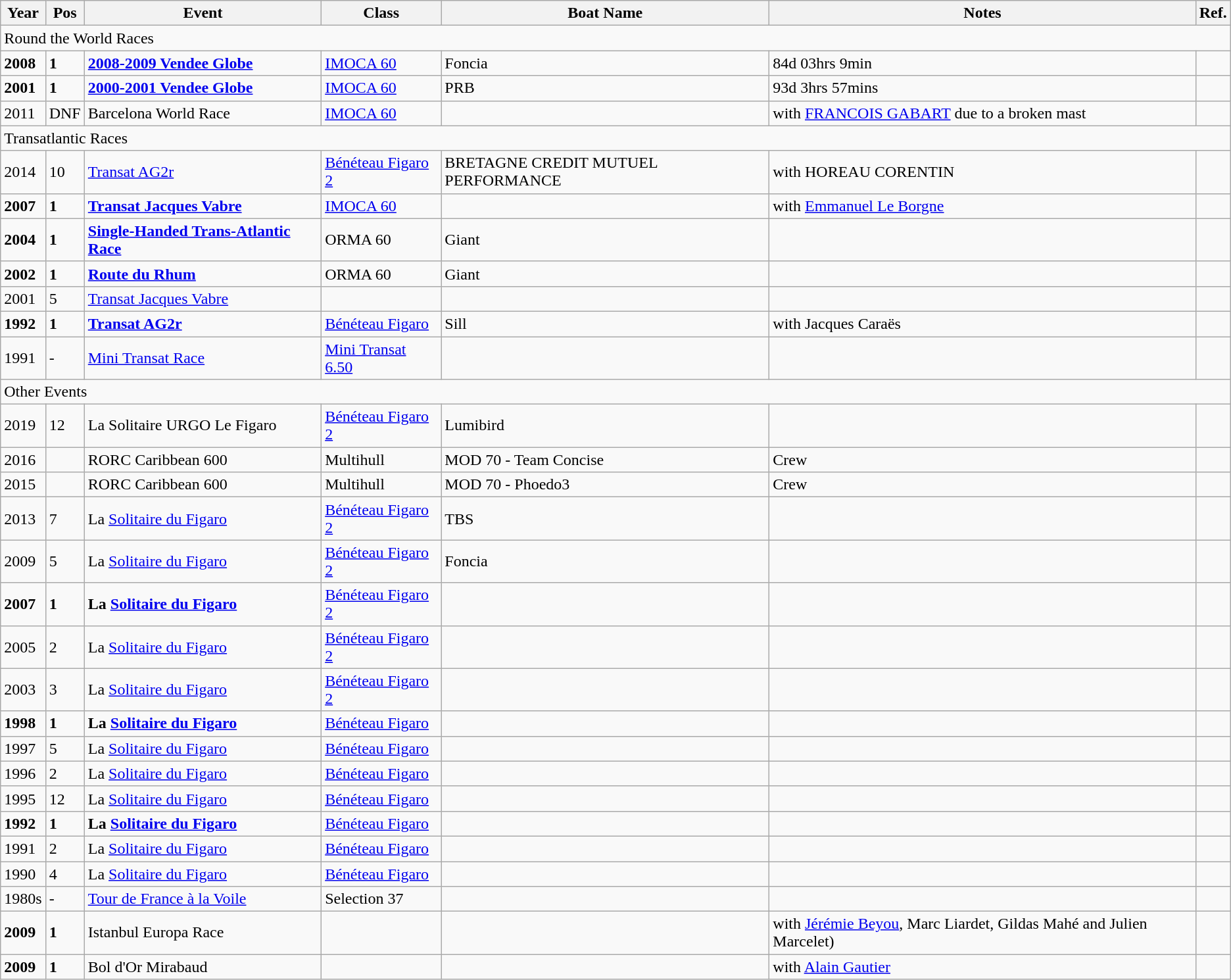<table class="wikitable sortable">
<tr>
<th>Year</th>
<th>Pos</th>
<th>Event</th>
<th>Class</th>
<th>Boat Name</th>
<th>Notes</th>
<th>Ref.</th>
</tr>
<tr>
<td colspan=7>Round the World Races</td>
</tr>
<tr>
<td><strong>2008</strong></td>
<td><strong>1</strong></td>
<td><strong><a href='#'>2008-2009 Vendee Globe</a></strong></td>
<td><a href='#'>IMOCA 60</a></td>
<td>Foncia</td>
<td>84d 03hrs 9min</td>
<td></td>
</tr>
<tr>
<td><strong>2001</strong></td>
<td><strong>1</strong></td>
<td><strong><a href='#'>2000-2001 Vendee Globe</a></strong></td>
<td><a href='#'>IMOCA 60</a></td>
<td>PRB</td>
<td>93d 3hrs 57mins</td>
<td></td>
</tr>
<tr>
<td>2011</td>
<td>DNF</td>
<td>Barcelona World Race</td>
<td><a href='#'>IMOCA 60</a></td>
<td></td>
<td>with <a href='#'>FRANCOIS GABART</a> due to a broken mast</td>
<td></td>
</tr>
<tr>
<td colspan=7>Transatlantic Races</td>
</tr>
<tr>
<td>2014</td>
<td>10</td>
<td><a href='#'>Transat AG2r</a></td>
<td><a href='#'>Bénéteau Figaro 2</a></td>
<td>BRETAGNE CREDIT MUTUEL PERFORMANCE</td>
<td>with HOREAU CORENTIN</td>
<td></td>
</tr>
<tr>
<td><strong>2007</strong></td>
<td><strong>1</strong></td>
<td><strong><a href='#'>Transat Jacques Vabre</a></strong></td>
<td><a href='#'>IMOCA 60</a></td>
<td></td>
<td>with <a href='#'>Emmanuel Le Borgne</a></td>
<td></td>
</tr>
<tr>
<td><strong>2004</strong></td>
<td><strong>1</strong></td>
<td><strong><a href='#'>Single-Handed Trans-Atlantic Race</a></strong></td>
<td>ORMA 60</td>
<td>Giant</td>
<td></td>
<td></td>
</tr>
<tr>
<td><strong>2002</strong></td>
<td><strong>1</strong></td>
<td><strong><a href='#'>Route du Rhum</a></strong></td>
<td>ORMA 60</td>
<td>Giant</td>
<td></td>
<td></td>
</tr>
<tr>
<td>2001</td>
<td>5</td>
<td><a href='#'>Transat Jacques Vabre</a></td>
<td></td>
<td></td>
<td></td>
</tr>
<tr>
<td><strong>1992</strong></td>
<td><strong>1</strong></td>
<td><strong><a href='#'>Transat AG2r</a></strong></td>
<td><a href='#'>Bénéteau Figaro</a></td>
<td>Sill</td>
<td>with Jacques Caraës</td>
<td></td>
</tr>
<tr>
<td>1991</td>
<td>-</td>
<td><a href='#'>Mini Transat Race</a></td>
<td><a href='#'>Mini Transat 6.50</a></td>
<td></td>
<td></td>
<td></td>
</tr>
<tr>
<td colspan=7>Other Events</td>
</tr>
<tr>
<td>2019</td>
<td>12</td>
<td>La Solitaire URGO Le Figaro</td>
<td><a href='#'>Bénéteau Figaro 2</a></td>
<td>Lumibird</td>
<td></td>
<td></td>
</tr>
<tr>
<td>2016</td>
<td></td>
<td>RORC Caribbean 600</td>
<td>Multihull</td>
<td>MOD 70 - Team Concise</td>
<td>Crew</td>
<td></td>
</tr>
<tr>
<td>2015</td>
<td></td>
<td>RORC Caribbean 600</td>
<td>Multihull</td>
<td>MOD 70 - Phoedo3</td>
<td>Crew</td>
<td></td>
</tr>
<tr>
<td>2013</td>
<td>7</td>
<td>La <a href='#'>Solitaire du Figaro</a></td>
<td><a href='#'>Bénéteau Figaro 2</a></td>
<td>TBS</td>
<td></td>
<td></td>
</tr>
<tr>
<td>2009</td>
<td>5</td>
<td>La <a href='#'>Solitaire du Figaro</a></td>
<td><a href='#'>Bénéteau Figaro 2</a></td>
<td>Foncia</td>
<td></td>
<td></td>
</tr>
<tr>
<td><strong>2007</strong></td>
<td><strong>1</strong></td>
<td><strong>La <a href='#'>Solitaire du Figaro</a></strong></td>
<td><a href='#'>Bénéteau Figaro 2</a></td>
<td></td>
<td></td>
<td></td>
</tr>
<tr>
<td>2005</td>
<td>2</td>
<td>La <a href='#'>Solitaire du Figaro</a></td>
<td><a href='#'>Bénéteau Figaro 2</a></td>
<td></td>
<td></td>
<td></td>
</tr>
<tr>
<td>2003</td>
<td>3</td>
<td>La <a href='#'>Solitaire du Figaro</a></td>
<td><a href='#'>Bénéteau Figaro 2</a></td>
<td></td>
<td></td>
<td></td>
</tr>
<tr>
<td><strong>1998</strong></td>
<td><strong>1</strong></td>
<td><strong>La <a href='#'>Solitaire du Figaro</a></strong></td>
<td><a href='#'>Bénéteau Figaro</a></td>
<td></td>
<td></td>
<td></td>
</tr>
<tr>
<td>1997</td>
<td>5</td>
<td>La <a href='#'>Solitaire du Figaro</a></td>
<td><a href='#'>Bénéteau Figaro</a></td>
<td></td>
<td></td>
<td></td>
</tr>
<tr>
<td>1996</td>
<td>2</td>
<td>La <a href='#'>Solitaire du Figaro</a></td>
<td><a href='#'>Bénéteau Figaro</a></td>
<td></td>
<td></td>
<td></td>
</tr>
<tr>
<td>1995</td>
<td>12</td>
<td>La <a href='#'>Solitaire du Figaro</a></td>
<td><a href='#'>Bénéteau Figaro</a></td>
<td></td>
<td></td>
<td></td>
</tr>
<tr>
<td><strong>1992</strong></td>
<td><strong>1</strong></td>
<td><strong>La <a href='#'>Solitaire du Figaro</a></strong></td>
<td><a href='#'>Bénéteau Figaro</a></td>
<td></td>
<td></td>
<td></td>
</tr>
<tr>
<td>1991</td>
<td>2</td>
<td>La <a href='#'>Solitaire du Figaro</a></td>
<td><a href='#'>Bénéteau Figaro</a></td>
<td></td>
<td></td>
<td></td>
</tr>
<tr>
<td>1990</td>
<td>4</td>
<td>La <a href='#'>Solitaire du Figaro</a></td>
<td><a href='#'>Bénéteau Figaro</a></td>
<td></td>
<td></td>
<td></td>
</tr>
<tr>
<td>1980s</td>
<td>-</td>
<td><a href='#'>Tour de France à la Voile</a></td>
<td>Selection 37</td>
<td></td>
<td></td>
<td></td>
</tr>
<tr>
<td><strong>2009</strong></td>
<td><strong>1</strong></td>
<td>Istanbul Europa Race</td>
<td></td>
<td></td>
<td>with <a href='#'>Jérémie Beyou</a>, Marc Liardet, Gildas Mahé and Julien Marcelet)</td>
<td></td>
</tr>
<tr>
<td><strong>2009</strong></td>
<td><strong>1</strong></td>
<td>Bol d'Or Mirabaud</td>
<td></td>
<td></td>
<td>with <a href='#'>Alain Gautier</a></td>
<td></td>
</tr>
</table>
